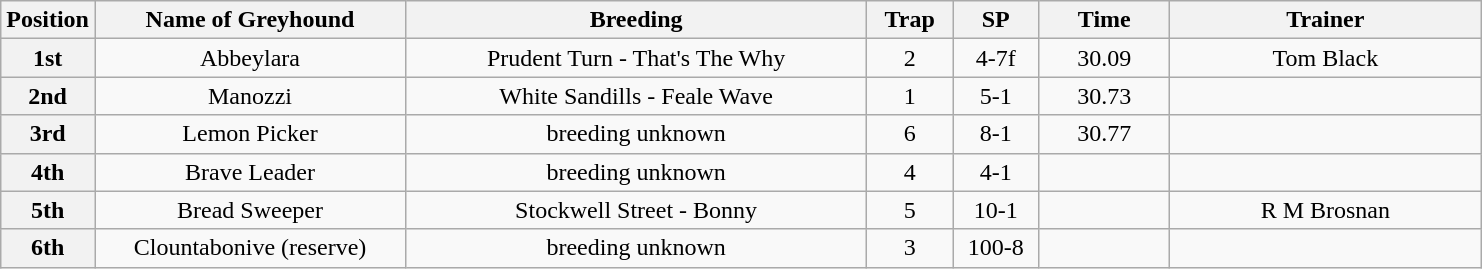<table class="wikitable" style="text-align:center">
<tr>
<th width=50>Position</th>
<th width=200>Name of Greyhound</th>
<th width=300>Breeding</th>
<th width=50>Trap</th>
<th width=50>SP</th>
<th width=80>Time</th>
<th width=200>Trainer</th>
</tr>
<tr>
<th>1st</th>
<td>Abbeylara</td>
<td>Prudent Turn - That's The Why</td>
<td>2</td>
<td>4-7f</td>
<td>30.09</td>
<td>Tom Black</td>
</tr>
<tr>
<th>2nd</th>
<td>Manozzi</td>
<td>White Sandills - Feale Wave</td>
<td>1</td>
<td>5-1</td>
<td>30.73</td>
<td></td>
</tr>
<tr>
<th>3rd</th>
<td>Lemon Picker</td>
<td>breeding unknown</td>
<td>6</td>
<td>8-1</td>
<td>30.77</td>
<td></td>
</tr>
<tr>
<th>4th</th>
<td>Brave Leader</td>
<td>breeding unknown</td>
<td>4</td>
<td>4-1</td>
<td></td>
<td></td>
</tr>
<tr>
<th>5th</th>
<td>Bread Sweeper</td>
<td>Stockwell Street - Bonny</td>
<td>5</td>
<td>10-1</td>
<td></td>
<td>R M Brosnan</td>
</tr>
<tr>
<th>6th</th>
<td>Clountabonive (reserve)</td>
<td>breeding unknown</td>
<td>3</td>
<td>100-8</td>
<td></td>
<td></td>
</tr>
</table>
